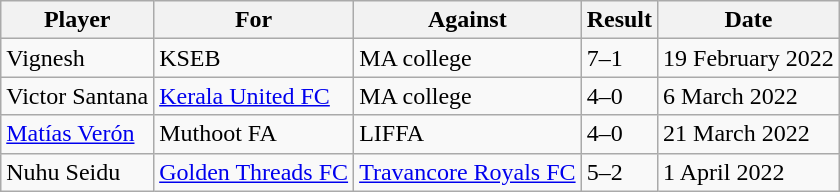<table class="wikitable sortable">
<tr>
<th>Player</th>
<th>For</th>
<th>Against</th>
<th>Result</th>
<th>Date</th>
</tr>
<tr>
<td align="Left"> Vignesh</td>
<td align="Left">KSEB</td>
<td align="Left">MA college</td>
<td align="Left">7–1</td>
<td align="Left">19 February 2022</td>
</tr>
<tr>
<td align="Left"> Victor Santana</td>
<td align="Left"><a href='#'>Kerala United FC</a></td>
<td align="Left">MA college</td>
<td align="Left">4–0</td>
<td align="Left">6 March 2022</td>
</tr>
<tr>
<td align="Left"> <a href='#'>Matías Verón</a></td>
<td align="Left">Muthoot FA</td>
<td align="Left">LIFFA</td>
<td align="Left">4–0</td>
<td align="Left">21 March 2022</td>
</tr>
<tr>
<td align="Left"> Nuhu Seidu</td>
<td align="Left"><a href='#'>Golden Threads FC</a></td>
<td align="Left"><a href='#'>Travancore Royals FC</a></td>
<td align="Left">5–2</td>
<td align="Left">1 April 2022</td>
</tr>
</table>
